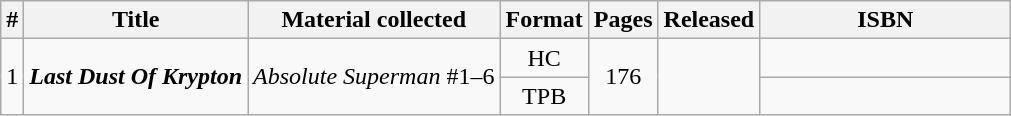<table class="wikitable">
<tr>
<th width="4px">#</th>
<th>Title</th>
<th>Material collected</th>
<th class="unsortable">Format</th>
<th>Pages</th>
<th>Released</th>
<th class="unsortable" style="width: 10em;">ISBN</th>
</tr>
<tr>
<td rowspan=2>1</td>
<td rowspan=2><strong><em>Last Dust Of Krypton</em></strong></td>
<td rowspan=2><em>Absolute Superman</em> #1–6</td>
<td style="text-align: center;">HC</td>
<td rowspan=2 style="text-align: center;">176</td>
<td rowspan=2></td>
<td></td>
</tr>
<tr>
<td style="text-align: center;">TPB</td>
<td></td>
</tr>
</table>
